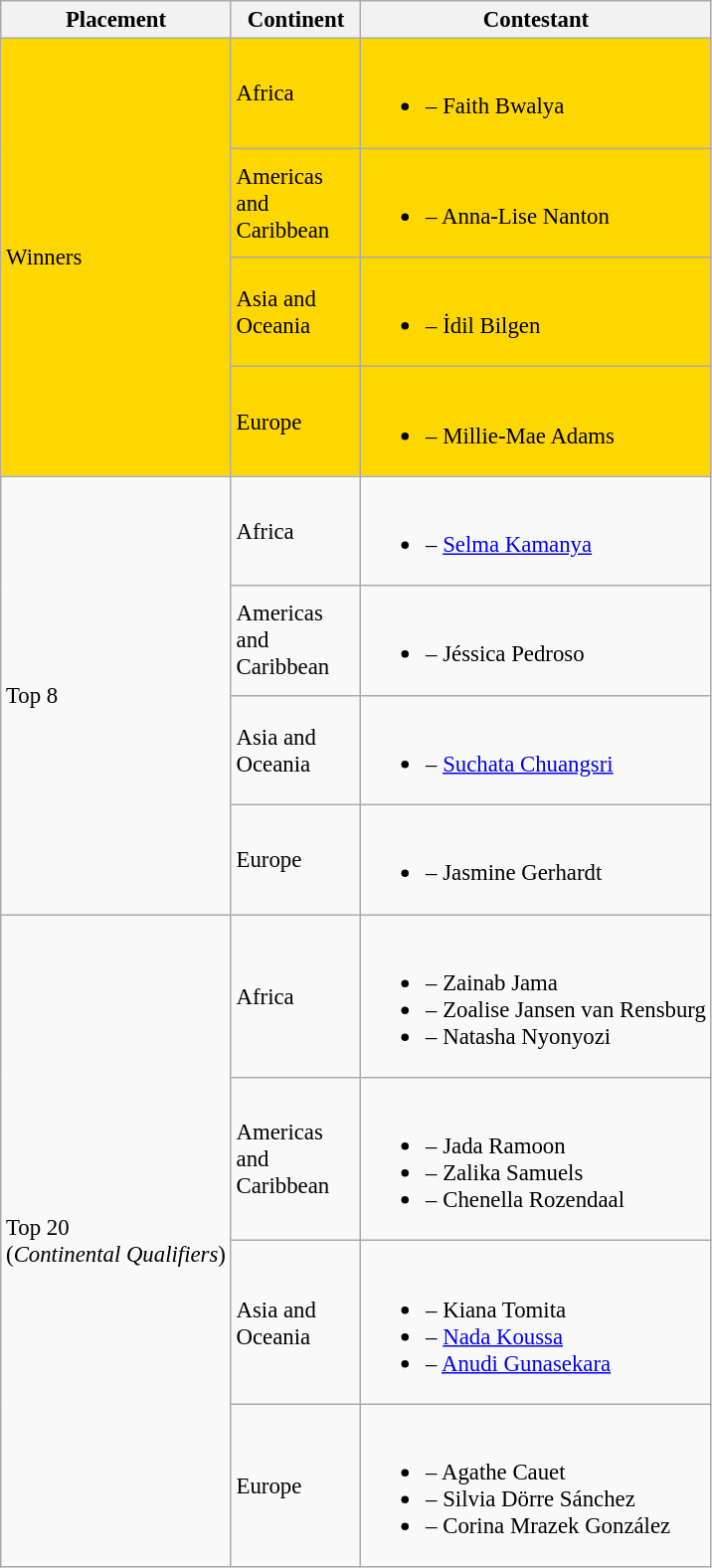<table class="wikitable sortable" style="font-size:95%;">
<tr>
<th>Placement</th>
<th style="width:80px;">Continent</th>
<th>Contestant</th>
</tr>
<tr style="background:gold;">
<td rowspan=4>Winners</td>
<td>Africa</td>
<td><br><ul><li> – Faith Bwalya</li></ul></td>
</tr>
<tr style="background:gold;">
<td>Americas and Caribbean</td>
<td><br><ul><li> – Anna-Lise Nanton</li></ul></td>
</tr>
<tr style="background:gold;">
<td>Asia and Oceania</td>
<td><br><ul><li> – İdil Bilgen</li></ul></td>
</tr>
<tr style="background:gold;">
<td>Europe</td>
<td><br><ul><li> – Millie-Mae Adams</li></ul></td>
</tr>
<tr>
<td rowspan="4">Top 8</td>
<td style="vertical-align:middle;">Africa</td>
<td><br><ul><li> – <a href='#'>Selma Kamanya</a></li></ul></td>
</tr>
<tr>
<td style="vertical-align:middle;">Americas and Caribbean</td>
<td><br><ul><li> – Jéssica Pedroso</li></ul></td>
</tr>
<tr>
<td style="vertical-align:middle;">Asia and Oceania</td>
<td><br><ul><li> – <a href='#'>Suchata Chuangsri</a></li></ul></td>
</tr>
<tr>
<td style="vertical-align:middle;">Europe</td>
<td><br><ul><li> – Jasmine Gerhardt</li></ul></td>
</tr>
<tr>
<td rowspan="4">Top 20<br>(<em>Continental Qualifiers</em>)</td>
<td style="vertical-align:middle;">Africa</td>
<td><br><ul><li> – Zainab Jama</li><li> – Zoalise Jansen van Rensburg</li><li> – Natasha Nyonyozi</li></ul></td>
</tr>
<tr>
<td style="vertical-align:middle;">Americas and Caribbean</td>
<td><br><ul><li> – Jada Ramoon</li><li> – Zalika Samuels</li><li> – Chenella Rozendaal</li></ul></td>
</tr>
<tr>
<td style="vertical-align:middle;">Asia and Oceania</td>
<td><br><ul><li> – Kiana Tomita</li><li> – <a href='#'>Nada Koussa</a></li><li> – <a href='#'>Anudi Gunasekara</a></li></ul></td>
</tr>
<tr>
<td style="vertical-align:middle;">Europe</td>
<td><br><ul><li> – Agathe Cauet</li><li> – Silvia Dörre Sánchez</li><li> – Corina Mrazek González</li></ul></td>
</tr>
</table>
